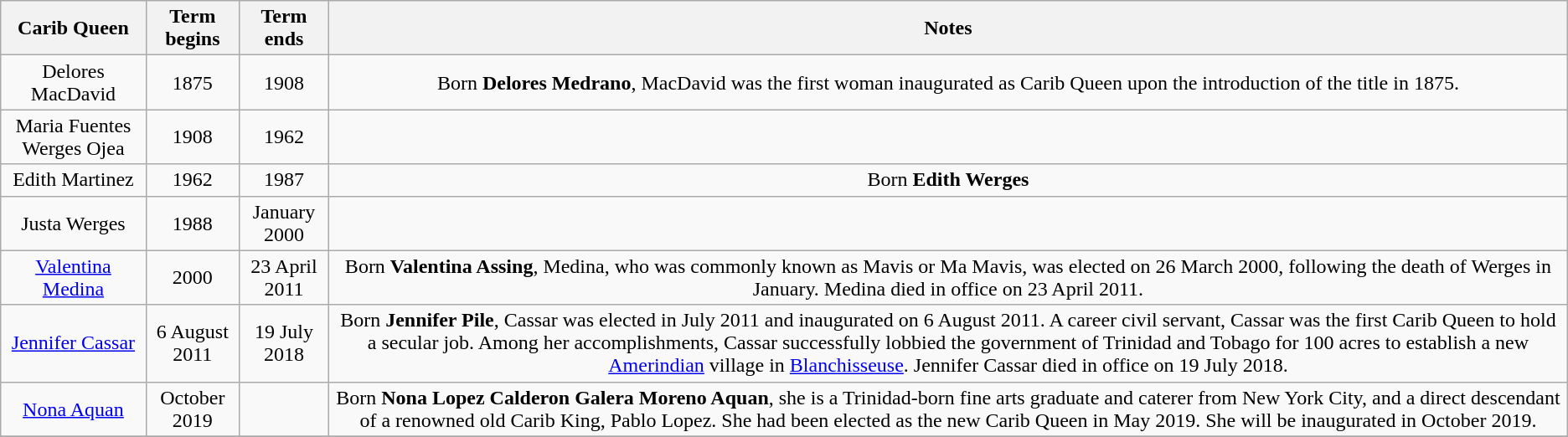<table class="wikitable" style="text-align:center">
<tr>
<th>Carib Queen</th>
<th>Term  begins</th>
<th>Term  ends</th>
<th>Notes</th>
</tr>
<tr>
<td>Delores MacDavid</td>
<td>1875</td>
<td>1908</td>
<td>Born <strong>Delores Medrano</strong>, MacDavid was the first woman inaugurated as Carib Queen upon the introduction of the title in 1875.</td>
</tr>
<tr>
<td>Maria Fuentes Werges Ojea</td>
<td>1908</td>
<td>1962</td>
<td></td>
</tr>
<tr>
<td>Edith Martinez</td>
<td>1962</td>
<td>1987</td>
<td>Born <strong>Edith Werges</strong></td>
</tr>
<tr>
<td>Justa Werges</td>
<td>1988</td>
<td>January 2000</td>
<td></td>
</tr>
<tr>
<td><a href='#'>Valentina Medina</a></td>
<td>2000</td>
<td>23 April 2011</td>
<td>Born <strong>Valentina Assing</strong>, Medina, who was commonly known as Mavis or Ma Mavis, was elected on 26 March 2000, following the death of Werges in January. Medina died in office on 23 April 2011.</td>
</tr>
<tr>
<td><a href='#'>Jennifer Cassar</a></td>
<td>6 August 2011</td>
<td>19 July 2018</td>
<td>Born <strong>Jennifer Pile</strong>, Cassar was elected in July 2011 and inaugurated on 6 August 2011. A career civil servant, Cassar was the first Carib Queen to hold a secular job. Among her accomplishments, Cassar successfully lobbied the government of Trinidad and Tobago for 100 acres to establish a new <a href='#'>Amerindian</a> village in <a href='#'>Blanchisseuse</a>. Jennifer Cassar died in office on 19 July 2018.</td>
</tr>
<tr>
<td><a href='#'>Nona Aquan</a></td>
<td>October 2019</td>
<td></td>
<td>Born <strong>Nona Lopez Calderon Galera Moreno Aquan</strong>, she is a Trinidad-born fine arts graduate and caterer from New York City, and a direct descendant of a renowned old Carib King, Pablo Lopez. She had been elected as the new Carib Queen in May 2019. She will be inaugurated in October 2019.</td>
</tr>
<tr>
</tr>
</table>
